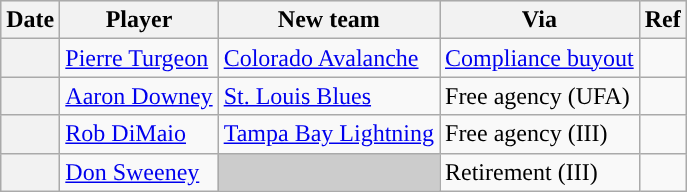<table class="wikitable plainrowheaders">
<tr style="background:#ddd; text-align:center;">
<th>Date</th>
<th>Player</th>
<th>New team</th>
<th>Via</th>
<th>Ref</th>
</tr>
<tr>
<th scope="row"></th>
<td><a href='#'>Pierre Turgeon</a></td>
<td><a href='#'>Colorado Avalanche</a></td>
<td><a href='#'>Compliance buyout</a></td>
<td></td>
</tr>
<tr>
<th scope="row"></th>
<td><a href='#'>Aaron Downey</a></td>
<td><a href='#'>St. Louis Blues</a></td>
<td>Free agency (UFA)</td>
<td></td>
</tr>
<tr>
<th scope="row"></th>
<td><a href='#'>Rob DiMaio</a></td>
<td><a href='#'>Tampa Bay Lightning</a></td>
<td>Free agency (III)</td>
<td></td>
</tr>
<tr>
<th scope="row"></th>
<td><a href='#'>Don Sweeney</a></td>
<td style="background:#ccc"></td>
<td>Retirement (III)</td>
<td></td>
</tr>
</table>
